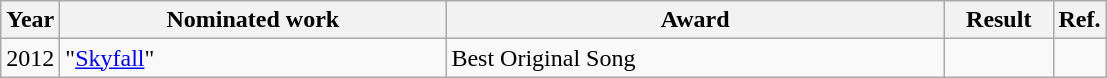<table class="wikitable">
<tr>
<th>Year</th>
<th width="250">Nominated work</th>
<th width="325">Award</th>
<th width="65">Result</th>
<th>Ref.</th>
</tr>
<tr>
<td>2012</td>
<td>"<a href='#'>Skyfall</a>"</td>
<td>Best Original Song</td>
<td></td>
<td></td>
</tr>
</table>
